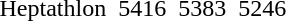<table>
<tr>
<td>Heptathlon</td>
<td></td>
<td>5416</td>
<td></td>
<td>5383</td>
<td></td>
<td>5246</td>
</tr>
</table>
